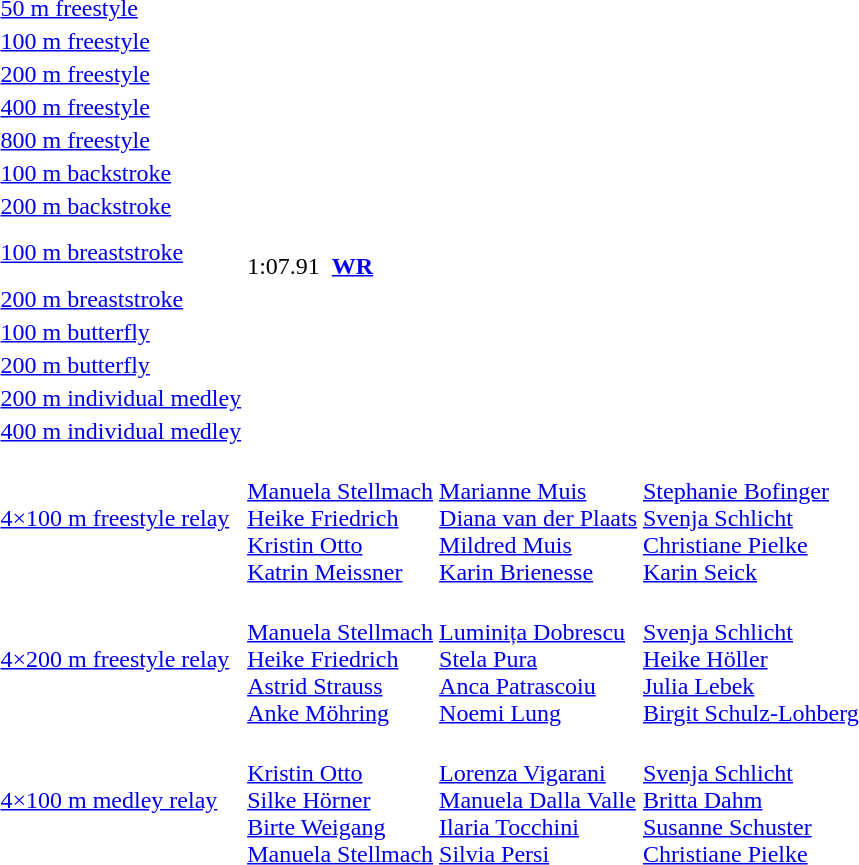<table>
<tr>
<td><a href='#'>50 m freestyle</a></td>
<td></td>
<td></td>
<td></td>
</tr>
<tr>
<td><a href='#'>100 m freestyle</a></td>
<td></td>
<td></td>
<td></td>
</tr>
<tr>
<td><a href='#'>200 m freestyle</a></td>
<td></td>
<td></td>
<td></td>
</tr>
<tr>
<td><a href='#'>400 m freestyle</a></td>
<td></td>
<td></td>
<td></td>
</tr>
<tr>
<td><a href='#'>800 m freestyle</a></td>
<td></td>
<td></td>
<td></td>
</tr>
<tr>
<td><a href='#'>100 m backstroke</a></td>
<td></td>
<td></td>
<td></td>
</tr>
<tr>
<td><a href='#'>200 m backstroke</a></td>
<td></td>
<td></td>
<td></td>
</tr>
<tr>
<td><a href='#'>100 m breaststroke</a></td>
<td> <br> 1:07.91  <strong><a href='#'>WR</a></strong></td>
<td></td>
<td></td>
</tr>
<tr>
<td><a href='#'>200 m breaststroke</a></td>
<td></td>
<td></td>
<td></td>
</tr>
<tr>
<td><a href='#'>100 m butterfly</a></td>
<td></td>
<td></td>
<td></td>
</tr>
<tr>
<td><a href='#'>200 m butterfly</a></td>
<td></td>
<td></td>
<td></td>
</tr>
<tr>
<td><a href='#'>200 m individual medley</a></td>
<td></td>
<td></td>
<td></td>
</tr>
<tr>
<td><a href='#'>400 m individual medley</a></td>
<td></td>
<td></td>
<td></td>
</tr>
<tr>
<td><a href='#'>4×100 m freestyle relay</a></td>
<td><br><a href='#'>Manuela Stellmach</a><br><a href='#'>Heike Friedrich</a><br><a href='#'>Kristin Otto</a><br><a href='#'>Katrin Meissner</a></td>
<td><br><a href='#'>Marianne Muis</a><br><a href='#'>Diana van der Plaats</a><br><a href='#'>Mildred Muis</a><br><a href='#'>Karin Brienesse</a></td>
<td><br><a href='#'>Stephanie Bofinger</a><br><a href='#'>Svenja Schlicht</a><br><a href='#'>Christiane Pielke</a><br><a href='#'>Karin Seick</a></td>
</tr>
<tr>
<td><a href='#'>4×200 m freestyle relay</a></td>
<td><br><a href='#'>Manuela Stellmach</a><br><a href='#'>Heike Friedrich</a><br><a href='#'>Astrid Strauss</a><br><a href='#'>Anke Möhring</a></td>
<td><br><a href='#'>Luminița Dobrescu</a><br><a href='#'>Stela Pura</a><br><a href='#'>Anca Patrascoiu</a><br><a href='#'>Noemi Lung</a></td>
<td><br><a href='#'>Svenja Schlicht</a><br><a href='#'>Heike Höller</a><br><a href='#'>Julia Lebek</a><br><a href='#'>Birgit Schulz-Lohberg</a></td>
</tr>
<tr>
<td><a href='#'>4×100 m medley relay</a></td>
<td><br><a href='#'>Kristin Otto</a><br><a href='#'>Silke Hörner</a><br><a href='#'>Birte Weigang</a><br><a href='#'>Manuela Stellmach</a></td>
<td><br><a href='#'>Lorenza Vigarani</a><br><a href='#'>Manuela Dalla Valle</a><br><a href='#'>Ilaria Tocchini</a><br><a href='#'>Silvia Persi</a></td>
<td><br><a href='#'>Svenja Schlicht</a><br><a href='#'>Britta Dahm</a><br><a href='#'>Susanne Schuster</a><br><a href='#'>Christiane Pielke</a></td>
</tr>
</table>
